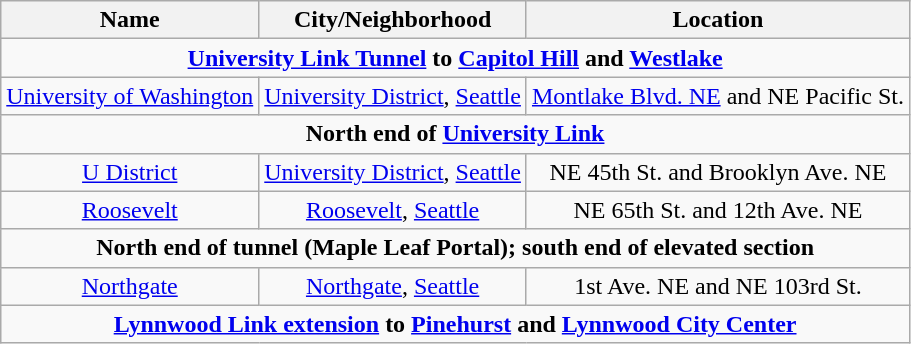<table class="wikitable" style="text-align: center">
<tr>
<th>Name</th>
<th>City/Neighborhood</th>
<th>Location</th>
</tr>
<tr>
<td align=center colspan="3"><strong><a href='#'>University Link Tunnel</a> to <a href='#'>Capitol Hill</a> and <a href='#'>Westlake</a></strong></td>
</tr>
<tr>
<td><a href='#'>University of Washington</a></td>
<td><a href='#'>University District</a>, <a href='#'>Seattle</a></td>
<td><a href='#'>Montlake Blvd. NE</a> and NE Pacific St.</td>
</tr>
<tr>
<td align=center colspan="3"><strong>North end of <a href='#'>University Link</a></strong></td>
</tr>
<tr>
<td><a href='#'>U District</a></td>
<td><a href='#'>University District</a>, <a href='#'>Seattle</a></td>
<td>NE 45th St. and Brooklyn Ave. NE</td>
</tr>
<tr>
<td><a href='#'>Roosevelt</a></td>
<td><a href='#'>Roosevelt</a>, <a href='#'>Seattle</a></td>
<td>NE 65th St. and 12th Ave. NE</td>
</tr>
<tr>
<td align=center colspan="3"><strong>North end of tunnel (Maple Leaf Portal); south end of elevated section</strong></td>
</tr>
<tr>
<td><a href='#'>Northgate</a></td>
<td><a href='#'>Northgate</a>, <a href='#'>Seattle</a></td>
<td>1st Ave. NE and NE 103rd St.</td>
</tr>
<tr>
<td align=center colspan="3"><strong><a href='#'>Lynnwood Link extension</a> to <a href='#'>Pinehurst</a> and <a href='#'>Lynnwood City Center</a></strong></td>
</tr>
</table>
